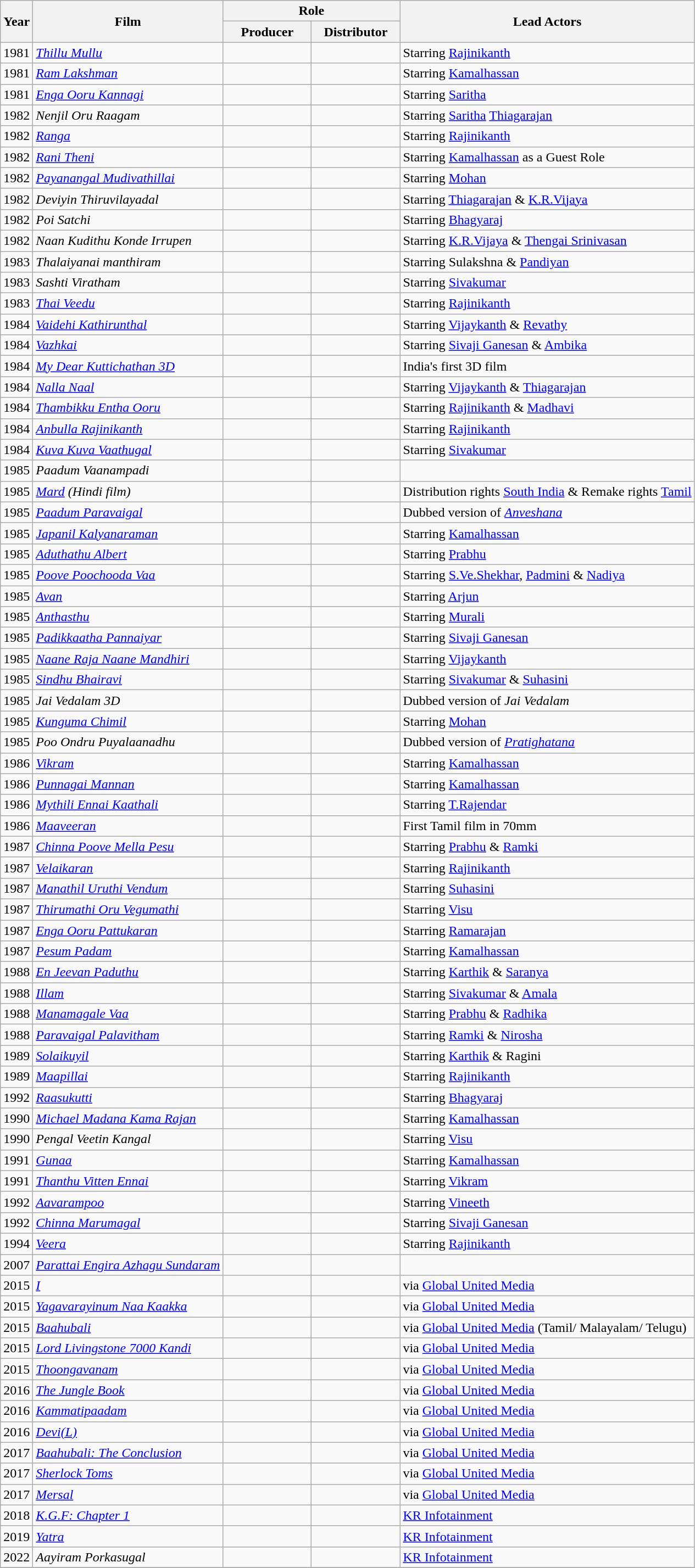<table class="wikitable">
<tr>
<th rowspan="2">Year</th>
<th rowspan="2">Film</th>
<th colspan="2">Role</th>
<th rowspan="2">Lead Actors</th>
</tr>
<tr>
<th style="width:100px;">Producer</th>
<th style="width:100px;">Distributor</th>
</tr>
<tr>
<td>1981</td>
<td><em><a href='#'>Thillu Mullu</a></em></td>
<td></td>
<td></td>
<td>Starring <a href='#'>Rajinikanth</a></td>
</tr>
<tr>
<td>1981</td>
<td><em><a href='#'>Ram Lakshman</a></em></td>
<td></td>
<td></td>
<td>Starring <a href='#'>Kamalhassan</a></td>
</tr>
<tr>
<td>1981</td>
<td><em><a href='#'>Enga Ooru Kannagi</a></em></td>
<td></td>
<td></td>
<td>Starring <a href='#'>Saritha</a></td>
</tr>
<tr>
<td>1982</td>
<td><em>Nenjil Oru Raagam</em></td>
<td></td>
<td></td>
<td>Starring <a href='#'>Saritha</a> <a href='#'>Thiagarajan</a></td>
</tr>
<tr>
<td>1982</td>
<td><em><a href='#'>Ranga</a></em></td>
<td></td>
<td></td>
<td>Starring <a href='#'>Rajinikanth</a></td>
</tr>
<tr>
<td>1982</td>
<td><em><a href='#'>Rani Theni</a></em></td>
<td></td>
<td></td>
<td>Starring <a href='#'>Kamalhassan</a> as a Guest Role</td>
</tr>
<tr>
<td>1982</td>
<td><em><a href='#'>Payanangal Mudivathillai</a></em></td>
<td></td>
<td></td>
<td>Starring <a href='#'>Mohan</a></td>
</tr>
<tr>
<td>1982</td>
<td><em>Deviyin Thiruvilayadal</em></td>
<td></td>
<td></td>
<td>Starring <a href='#'>Thiagarajan</a> & <a href='#'>K.R.Vijaya</a></td>
</tr>
<tr>
<td>1982</td>
<td><em>Poi Satchi</em></td>
<td></td>
<td></td>
<td>Starring <a href='#'>Bhagyaraj</a></td>
</tr>
<tr>
<td>1982</td>
<td><em>Naan Kudithu Konde Irrupen</em></td>
<td></td>
<td></td>
<td>Starring <a href='#'>K.R.Vijaya</a> & <a href='#'>Thengai Srinivasan</a></td>
</tr>
<tr>
<td>1983</td>
<td><em>Thalaiyanai manthiram</em></td>
<td></td>
<td></td>
<td>Starring Sulakshna & <a href='#'>Pandiyan</a></td>
</tr>
<tr>
<td>1983</td>
<td><em>Sashti Viratham</em></td>
<td></td>
<td></td>
<td>Starring <a href='#'>Sivakumar</a></td>
</tr>
<tr>
<td>1983</td>
<td><em><a href='#'>Thai Veedu</a></em></td>
<td></td>
<td></td>
<td>Starring <a href='#'>Rajinikanth</a></td>
</tr>
<tr>
<td>1984</td>
<td><em><a href='#'>Vaidehi Kathirunthal</a></em></td>
<td></td>
<td></td>
<td>Starring <a href='#'>Vijaykanth</a> & <a href='#'>Revathy</a></td>
</tr>
<tr>
<td>1984</td>
<td><em><a href='#'>Vazhkai</a></em></td>
<td></td>
<td></td>
<td>Starring <a href='#'>Sivaji Ganesan</a> & <a href='#'>Ambika</a></td>
</tr>
<tr>
<td>1984</td>
<td><em><a href='#'>My Dear Kuttichathan 3D</a></em></td>
<td></td>
<td></td>
<td>India's first 3D film</td>
</tr>
<tr>
<td>1984</td>
<td><em><a href='#'>Nalla Naal</a></em></td>
<td></td>
<td></td>
<td>Starring <a href='#'>Vijaykanth</a> & <a href='#'>Thiagarajan</a></td>
</tr>
<tr>
<td>1984</td>
<td><em><a href='#'>Thambikku Entha Ooru</a></em></td>
<td></td>
<td></td>
<td>Starring <a href='#'>Rajinikanth</a> & <a href='#'>Madhavi</a></td>
</tr>
<tr>
<td>1984</td>
<td><em><a href='#'>Anbulla Rajinikanth</a></em></td>
<td></td>
<td></td>
<td>Starring <a href='#'>Rajinikanth</a></td>
</tr>
<tr>
<td>1984</td>
<td><em><a href='#'>Kuva Kuva Vaathugal</a></em></td>
<td></td>
<td></td>
<td>Starring <a href='#'>Sivakumar</a></td>
</tr>
<tr>
<td>1985</td>
<td><em>Paadum Vaanampadi</em></td>
<td></td>
<td></td>
<td></td>
</tr>
<tr>
<td>1985</td>
<td><em><a href='#'>Mard</a> (Hindi film)</em></td>
<td></td>
<td></td>
<td>Distribution rights <a href='#'>South India</a> & Remake rights <a href='#'>Tamil</a></td>
</tr>
<tr>
<td>1985</td>
<td><em><a href='#'>Paadum Paravaigal</a></em></td>
<td></td>
<td></td>
<td>Dubbed version of <em><a href='#'>Anveshana</a></em></td>
</tr>
<tr>
<td>1985</td>
<td><em><a href='#'>Japanil Kalyanaraman</a></em></td>
<td></td>
<td></td>
<td>Starring <a href='#'>Kamalhassan</a></td>
</tr>
<tr>
<td>1985</td>
<td><em><a href='#'>Aduthathu Albert</a></em></td>
<td></td>
<td></td>
<td>Starring <a href='#'>Prabhu</a></td>
</tr>
<tr>
<td>1985</td>
<td><em><a href='#'>Poove Poochooda Vaa</a></em></td>
<td></td>
<td></td>
<td>Starring <a href='#'>S.Ve.Shekhar</a>, <a href='#'>Padmini</a> & <a href='#'>Nadiya</a></td>
</tr>
<tr>
<td>1985</td>
<td><em><a href='#'>Avan</a></em></td>
<td></td>
<td></td>
<td>Starring <a href='#'>Arjun</a></td>
</tr>
<tr>
<td>1985</td>
<td><em><a href='#'>Anthasthu</a></em></td>
<td></td>
<td></td>
<td>Starring <a href='#'>Murali</a></td>
</tr>
<tr>
<td>1985</td>
<td><em><a href='#'>Padikkaatha Pannaiyar</a></em></td>
<td></td>
<td></td>
<td>Starring <a href='#'>Sivaji Ganesan</a></td>
</tr>
<tr>
<td>1985</td>
<td><em><a href='#'>Naane Raja Naane Mandhiri</a></em></td>
<td></td>
<td></td>
<td>Starring <a href='#'>Vijaykanth</a></td>
</tr>
<tr>
<td>1985</td>
<td><em><a href='#'>Sindhu Bhairavi</a></em></td>
<td></td>
<td></td>
<td>Starring <a href='#'>Sivakumar</a> & <a href='#'>Suhasini</a></td>
</tr>
<tr>
<td>1985</td>
<td><em>Jai Vedalam 3D</em></td>
<td></td>
<td></td>
<td>Dubbed version of <em>Jai Vedalam</em></td>
</tr>
<tr>
<td>1985</td>
<td><em><a href='#'>Kunguma Chimil</a></em></td>
<td></td>
<td></td>
<td>Starring <a href='#'>Mohan</a></td>
</tr>
<tr>
<td>1985</td>
<td><em>Poo Ondru Puyalaanadhu</em></td>
<td></td>
<td></td>
<td>Dubbed version of <em><a href='#'>Pratighatana</a></em></td>
</tr>
<tr>
<td>1986</td>
<td><em><a href='#'>Vikram</a></em></td>
<td></td>
<td></td>
<td>Starring <a href='#'>Kamalhassan</a></td>
</tr>
<tr>
<td>1986</td>
<td><em><a href='#'>Punnagai Mannan</a></em></td>
<td></td>
<td></td>
<td>Starring <a href='#'>Kamalhassan</a></td>
</tr>
<tr>
<td>1986</td>
<td><em><a href='#'>Mythili Ennai Kaathali</a></em></td>
<td></td>
<td></td>
<td>Starring <a href='#'>T.Rajendar</a></td>
</tr>
<tr>
<td>1986</td>
<td><em><a href='#'>Maaveeran</a></em></td>
<td></td>
<td></td>
<td>First Tamil film in 70mm</td>
</tr>
<tr>
<td>1987</td>
<td><em><a href='#'>Chinna Poove Mella Pesu</a></em></td>
<td></td>
<td></td>
<td>Starring <a href='#'>Prabhu</a> & <a href='#'>Ramki</a></td>
</tr>
<tr>
<td>1987</td>
<td><em><a href='#'>Velaikaran</a></em></td>
<td></td>
<td></td>
<td>Starring <a href='#'>Rajinikanth</a></td>
</tr>
<tr>
<td>1987</td>
<td><em><a href='#'>Manathil Uruthi Vendum</a></em></td>
<td></td>
<td></td>
<td>Starring <a href='#'>Suhasini</a></td>
</tr>
<tr>
<td>1987</td>
<td><em><a href='#'>Thirumathi Oru Vegumathi</a></em></td>
<td></td>
<td></td>
<td>Starring <a href='#'>Visu</a></td>
</tr>
<tr>
<td>1987</td>
<td><em><a href='#'>Enga Ooru Pattukaran</a></em></td>
<td></td>
<td></td>
<td>Starring <a href='#'>Ramarajan</a></td>
</tr>
<tr>
<td>1987</td>
<td><em><a href='#'>Pesum Padam</a></em></td>
<td></td>
<td></td>
<td>Starring <a href='#'>Kamalhassan</a></td>
</tr>
<tr>
<td>1988</td>
<td><em><a href='#'>En Jeevan Paduthu</a></em></td>
<td></td>
<td></td>
<td>Starring <a href='#'>Karthik</a> & <a href='#'>Saranya</a></td>
</tr>
<tr>
<td>1988</td>
<td><em><a href='#'>Illam</a></em></td>
<td></td>
<td></td>
<td>Starring <a href='#'>Sivakumar</a> & <a href='#'>Amala</a></td>
</tr>
<tr>
<td>1988</td>
<td><em><a href='#'>Manamagale Vaa</a></em></td>
<td></td>
<td></td>
<td>Starring <a href='#'>Prabhu</a> & <a href='#'>Radhika</a></td>
</tr>
<tr>
<td>1988</td>
<td><em><a href='#'>Paravaigal Palavitham</a></em></td>
<td></td>
<td></td>
<td>Starring <a href='#'>Ramki</a> & <a href='#'>Nirosha</a></td>
</tr>
<tr>
<td>1989</td>
<td><em><a href='#'>Solaikuyil</a></em></td>
<td></td>
<td></td>
<td>Starring <a href='#'>Karthik</a> & Ragini</td>
</tr>
<tr>
<td>1989</td>
<td><em><a href='#'>Maapillai</a></em></td>
<td></td>
<td></td>
<td>Starring <a href='#'>Rajinikanth</a></td>
</tr>
<tr>
<td>1992</td>
<td><em><a href='#'>Raasukutti</a></em></td>
<td></td>
<td></td>
<td>Starring <a href='#'>Bhagyaraj</a></td>
</tr>
<tr>
<td>1990</td>
<td><em><a href='#'>Michael Madana Kama Rajan</a></em></td>
<td></td>
<td></td>
<td>Starring <a href='#'>Kamalhassan</a></td>
</tr>
<tr>
<td>1990</td>
<td><em>Pengal Veetin Kangal</em></td>
<td></td>
<td></td>
<td>Starring <a href='#'>Visu</a></td>
</tr>
<tr>
<td>1991</td>
<td><em><a href='#'>Gunaa</a></em></td>
<td></td>
<td></td>
<td>Starring <a href='#'>Kamalhassan</a></td>
</tr>
<tr>
<td>1991</td>
<td><em><a href='#'>Thanthu Vitten Ennai</a></em></td>
<td></td>
<td></td>
<td>Starring <a href='#'>Vikram</a></td>
</tr>
<tr>
<td>1992</td>
<td><em><a href='#'>Aavarampoo</a></em></td>
<td></td>
<td></td>
<td>Starring <a href='#'>Vineeth</a></td>
</tr>
<tr>
<td>1992</td>
<td><em><a href='#'>Chinna Marumagal</a></em></td>
<td></td>
<td></td>
<td>Starring <a href='#'>Sivaji Ganesan</a></td>
</tr>
<tr>
<td>1994</td>
<td><em><a href='#'>Veera</a></em></td>
<td></td>
<td></td>
<td>Starring <a href='#'>Rajinikanth</a></td>
</tr>
<tr>
<td>2007</td>
<td><em><a href='#'>Parattai Engira Azhagu Sundaram</a></em></td>
<td></td>
<td></td>
<td></td>
</tr>
<tr>
<td>2015</td>
<td><em><a href='#'>I</a></em></td>
<td></td>
<td></td>
<td>via <a href='#'>Global United Media</a></td>
</tr>
<tr>
<td>2015</td>
<td><em><a href='#'>Yagavarayinum Naa Kaakka</a></em></td>
<td></td>
<td></td>
<td>via <a href='#'>Global United Media</a></td>
</tr>
<tr>
<td>2015</td>
<td><em><a href='#'>Baahubali</a></em></td>
<td></td>
<td></td>
<td>via <a href='#'>Global United Media</a> (Tamil/ Malayalam/ Telugu)</td>
</tr>
<tr>
<td>2015</td>
<td><em><a href='#'>Lord Livingstone 7000 Kandi</a></em></td>
<td></td>
<td></td>
<td>via <a href='#'>Global United Media</a></td>
</tr>
<tr>
<td>2015</td>
<td><em><a href='#'>Thoongavanam</a></em></td>
<td></td>
<td></td>
<td>via <a href='#'>Global United Media</a></td>
</tr>
<tr>
<td>2016</td>
<td><em><a href='#'>The Jungle Book</a></em></td>
<td></td>
<td></td>
<td>via <a href='#'>Global United Media</a></td>
</tr>
<tr>
<td>2016</td>
<td><em> <a href='#'>Kammatipaadam</a></em></td>
<td></td>
<td></td>
<td>via <a href='#'>Global United Media</a></td>
</tr>
<tr>
<td>2016</td>
<td><em> <a href='#'>Devi(L)</a></em></td>
<td></td>
<td></td>
<td>via <a href='#'>Global United Media</a></td>
</tr>
<tr>
<td>2017</td>
<td><em><a href='#'>Baahubali: The Conclusion</a></em></td>
<td></td>
<td></td>
<td>via <a href='#'>Global United Media</a></td>
</tr>
<tr>
<td>2017</td>
<td><em><a href='#'>Sherlock Toms</a></em></td>
<td></td>
<td></td>
<td>via <a href='#'>Global United Media</a></td>
</tr>
<tr>
<td>2017</td>
<td><em><a href='#'>Mersal</a></em></td>
<td></td>
<td></td>
<td>via <a href='#'>Global United Media</a></td>
</tr>
<tr>
<td>2018</td>
<td><em><a href='#'>K.G.F: Chapter 1</a></em></td>
<td></td>
<td></td>
<td><a href='#'>KR Infotainment</a></td>
</tr>
<tr>
<td>2019</td>
<td><em><a href='#'>Yatra</a></em></td>
<td></td>
<td></td>
<td><a href='#'>KR Infotainment</a></td>
</tr>
<tr>
<td>2022</td>
<td><em>Aayiram Porkasugal</em></td>
<td></td>
<td></td>
<td><a href='#'>KR Infotainment</a></td>
</tr>
<tr>
</tr>
</table>
